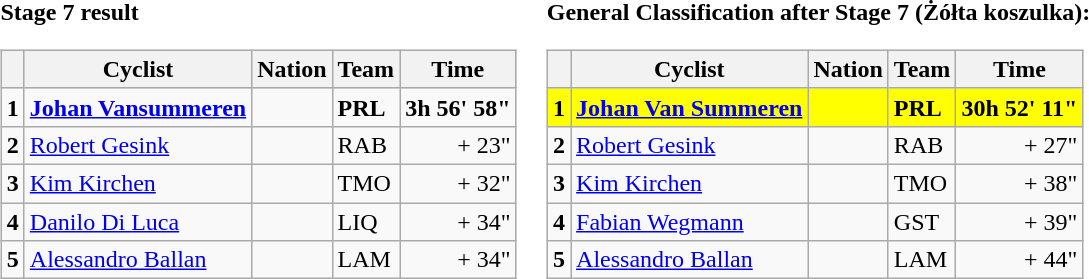<table>
<tr>
<td><strong>Stage 7 result</strong><br><table class="wikitable">
<tr style="background:#ccccff;">
<th></th>
<th>Cyclist</th>
<th>Nation</th>
<th>Team</th>
<th>Time</th>
</tr>
<tr>
<td><strong>1</strong></td>
<td><strong><a href='#'>Johan Vansummeren</a></strong></td>
<td><strong></strong></td>
<td><strong>PRL</strong></td>
<td align="right"><strong>3h 56' 58"</strong></td>
</tr>
<tr>
<td><strong>2</strong></td>
<td><a href='#'>Robert Gesink</a></td>
<td></td>
<td>RAB</td>
<td align="right">+ 23"</td>
</tr>
<tr>
<td><strong>3</strong></td>
<td><a href='#'>Kim Kirchen</a></td>
<td></td>
<td>TMO</td>
<td align="right">+ 32"</td>
</tr>
<tr>
<td><strong>4</strong></td>
<td><a href='#'>Danilo Di Luca</a></td>
<td></td>
<td>LIQ</td>
<td align="right">+ 34"</td>
</tr>
<tr>
<td><strong>5</strong></td>
<td><a href='#'>Alessandro Ballan</a></td>
<td></td>
<td>LAM</td>
<td align="right">+ 34"</td>
</tr>
</table>
</td>
<td><strong>General Classification after Stage 7 (Żółta koszulka):</strong><br><table class="wikitable">
<tr>
<th></th>
<th>Cyclist</th>
<th>Nation</th>
<th>Team</th>
<th>Time</th>
</tr>
<tr bgcolor="yellow">
<td><strong>1</strong></td>
<td><strong><a href='#'>Johan Van Summeren</a></strong></td>
<td><strong></strong></td>
<td><strong>PRL</strong></td>
<td align="right"><strong>30h 52' 11"</strong></td>
</tr>
<tr>
<td><strong>2</strong></td>
<td><a href='#'>Robert Gesink</a></td>
<td></td>
<td>RAB</td>
<td align="right">+ 27"</td>
</tr>
<tr>
<td><strong>3</strong></td>
<td><a href='#'>Kim Kirchen</a></td>
<td></td>
<td>TMO</td>
<td align="right">+ 38"</td>
</tr>
<tr>
<td><strong>4</strong></td>
<td><a href='#'>Fabian Wegmann</a></td>
<td></td>
<td>GST</td>
<td align="right">+ 39"</td>
</tr>
<tr>
<td><strong>5</strong></td>
<td><a href='#'>Alessandro Ballan</a></td>
<td></td>
<td>LAM</td>
<td align="right">+ 44"</td>
</tr>
</table>
</td>
</tr>
</table>
